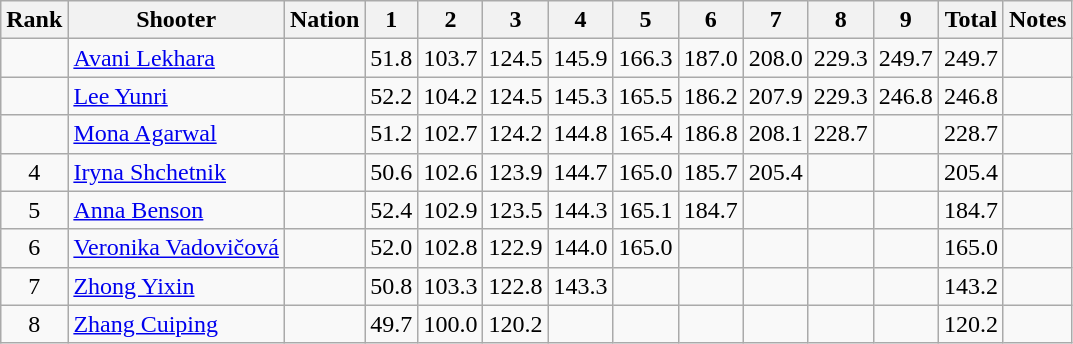<table class="wikitable sortable" style="text-align:center">
<tr>
<th>Rank</th>
<th>Shooter</th>
<th>Nation</th>
<th>1</th>
<th>2</th>
<th>3</th>
<th>4</th>
<th>5</th>
<th>6</th>
<th>7</th>
<th>8</th>
<th>9</th>
<th>Total</th>
<th>Notes</th>
</tr>
<tr>
<td></td>
<td align=left><a href='#'>Avani Lekhara</a></td>
<td align=left></td>
<td>51.8</td>
<td>103.7</td>
<td>124.5</td>
<td>145.9</td>
<td>166.3</td>
<td>187.0</td>
<td>208.0</td>
<td>229.3</td>
<td>249.7</td>
<td>249.7</td>
<td></td>
</tr>
<tr>
<td></td>
<td align=left><a href='#'>Lee Yunri</a></td>
<td align=left></td>
<td>52.2</td>
<td>104.2</td>
<td>124.5</td>
<td>145.3</td>
<td>165.5</td>
<td>186.2</td>
<td>207.9</td>
<td>229.3</td>
<td>246.8</td>
<td>246.8</td>
<td></td>
</tr>
<tr>
<td></td>
<td align=left><a href='#'>Mona Agarwal</a></td>
<td align=left></td>
<td>51.2</td>
<td>102.7</td>
<td>124.2</td>
<td>144.8</td>
<td>165.4</td>
<td>186.8</td>
<td>208.1</td>
<td>228.7</td>
<td></td>
<td>228.7</td>
<td></td>
</tr>
<tr>
<td>4</td>
<td align=left><a href='#'>Iryna Shchetnik</a></td>
<td align=left></td>
<td>50.6</td>
<td>102.6</td>
<td>123.9</td>
<td>144.7</td>
<td>165.0</td>
<td>185.7</td>
<td>205.4</td>
<td></td>
<td></td>
<td>205.4</td>
<td></td>
</tr>
<tr>
<td>5</td>
<td align=left><a href='#'>Anna Benson</a></td>
<td align=left></td>
<td>52.4</td>
<td>102.9</td>
<td>123.5</td>
<td>144.3</td>
<td>165.1</td>
<td>184.7</td>
<td></td>
<td></td>
<td></td>
<td>184.7</td>
<td></td>
</tr>
<tr>
<td>6</td>
<td align=left><a href='#'>Veronika Vadovičová</a></td>
<td align=left></td>
<td>52.0</td>
<td>102.8</td>
<td>122.9</td>
<td>144.0</td>
<td>165.0</td>
<td></td>
<td></td>
<td></td>
<td></td>
<td>165.0</td>
<td></td>
</tr>
<tr>
<td>7</td>
<td align=left><a href='#'>Zhong Yixin</a></td>
<td align=left></td>
<td>50.8</td>
<td>103.3</td>
<td>122.8</td>
<td>143.3</td>
<td></td>
<td></td>
<td></td>
<td></td>
<td></td>
<td>143.2</td>
<td></td>
</tr>
<tr>
<td>8</td>
<td align=left><a href='#'>Zhang Cuiping</a></td>
<td align=left></td>
<td>49.7</td>
<td>100.0</td>
<td>120.2</td>
<td></td>
<td></td>
<td></td>
<td></td>
<td></td>
<td></td>
<td>120.2</td>
<td></td>
</tr>
</table>
